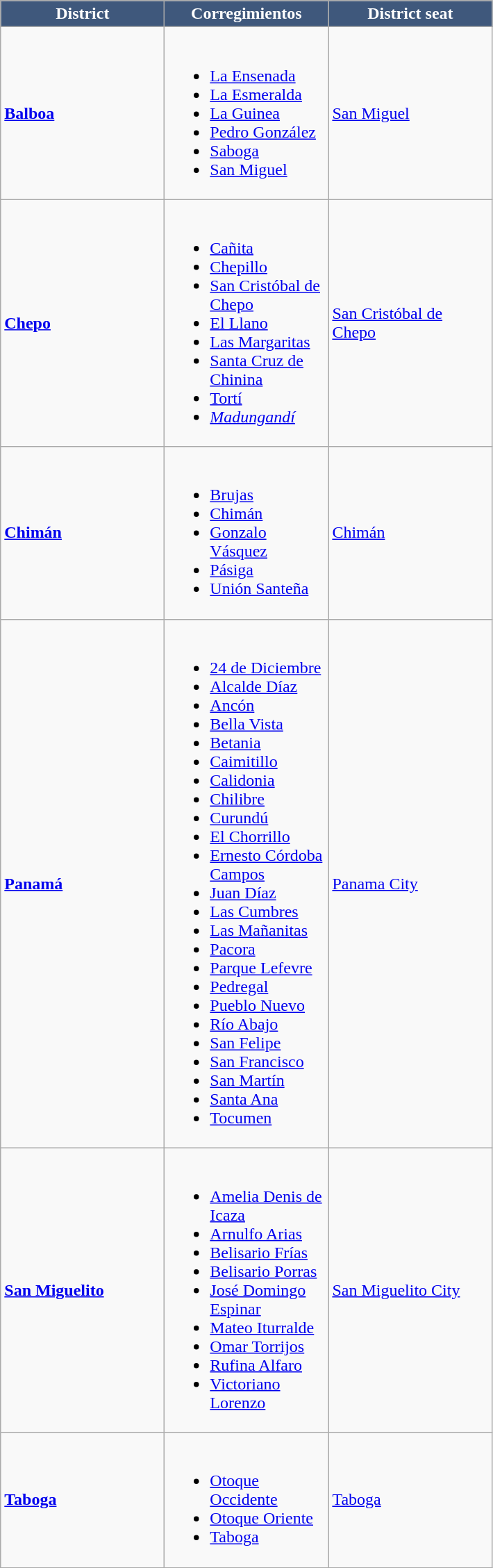<table class="wikitable sortable">
<tr>
<th width="150" style="background:#3F587C; color:white">District</th>
<th width="150" style="background:#3F587C; color:white">Corregimientos</th>
<th width="150" style="background:#3F587C; color:white">District seat</th>
</tr>
<tr>
<td><strong><a href='#'>Balboa</a></strong></td>
<td><br><ul><li><a href='#'>La Ensenada</a></li><li><a href='#'>La Esmeralda</a></li><li><a href='#'>La Guinea</a></li><li><a href='#'>Pedro González</a></li><li><a href='#'>Saboga</a></li><li><a href='#'>San Miguel</a></li></ul></td>
<td><a href='#'>San Miguel</a></td>
</tr>
<tr>
<td><strong><a href='#'>Chepo</a></strong></td>
<td><br><ul><li><a href='#'>Cañita</a></li><li><a href='#'>Chepillo</a></li><li><a href='#'>San Cristóbal de Chepo</a></li><li><a href='#'>El Llano</a></li><li><a href='#'>Las Margaritas</a></li><li><a href='#'>Santa Cruz de Chinina</a></li><li><a href='#'>Tortí</a></li><li><em><a href='#'>Madungandí</a></em></li></ul></td>
<td><a href='#'>San Cristóbal de Chepo</a></td>
</tr>
<tr>
<td><strong><a href='#'>Chimán</a></strong></td>
<td><br><ul><li><a href='#'>Brujas</a></li><li><a href='#'>Chimán</a></li><li><a href='#'>Gonzalo Vásquez</a></li><li><a href='#'>Pásiga</a></li><li><a href='#'>Unión Santeña</a></li></ul></td>
<td><a href='#'>Chimán</a></td>
</tr>
<tr>
<td><strong><a href='#'>Panamá</a></strong></td>
<td><br><ul><li><a href='#'>24 de Diciembre</a></li><li><a href='#'>Alcalde Díaz</a></li><li><a href='#'>Ancón</a></li><li><a href='#'>Bella Vista</a></li><li><a href='#'>Betania</a></li><li><a href='#'>Caimitillo</a></li><li><a href='#'>Calidonia</a></li><li><a href='#'>Chilibre</a></li><li><a href='#'>Curundú</a></li><li><a href='#'>El Chorrillo</a></li><li><a href='#'>Ernesto Córdoba Campos</a></li><li><a href='#'>Juan Díaz</a></li><li><a href='#'>Las Cumbres</a></li><li><a href='#'>Las Mañanitas</a></li><li><a href='#'>Pacora</a></li><li><a href='#'>Parque Lefevre</a></li><li><a href='#'>Pedregal</a></li><li><a href='#'>Pueblo Nuevo</a></li><li><a href='#'>Río Abajo</a></li><li><a href='#'>San Felipe</a></li><li><a href='#'>San Francisco</a></li><li><a href='#'>San Martín</a></li><li><a href='#'>Santa Ana</a></li><li><a href='#'>Tocumen</a></li></ul></td>
<td><a href='#'>Panama City</a></td>
</tr>
<tr>
<td><strong><a href='#'>San Miguelito</a></strong></td>
<td><br><ul><li><a href='#'>Amelia Denis de Icaza</a></li><li><a href='#'>Arnulfo Arias</a></li><li><a href='#'>Belisario Frías</a></li><li><a href='#'>Belisario Porras</a></li><li><a href='#'>José Domingo Espinar</a></li><li><a href='#'>Mateo Iturralde</a></li><li><a href='#'>Omar Torrijos</a></li><li><a href='#'>Rufina Alfaro</a></li><li><a href='#'>Victoriano Lorenzo</a></li></ul></td>
<td><a href='#'>San Miguelito City</a></td>
</tr>
<tr>
<td><strong><a href='#'>Taboga</a></strong></td>
<td><br><ul><li><a href='#'>Otoque Occidente</a></li><li><a href='#'>Otoque Oriente</a></li><li><a href='#'>Taboga</a></li></ul></td>
<td><a href='#'>Taboga</a></td>
</tr>
</table>
